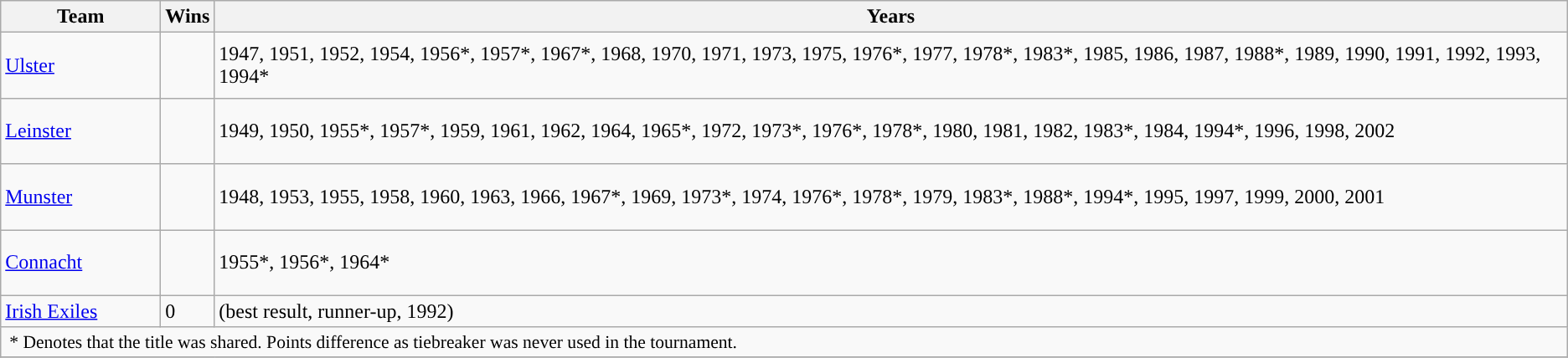<table class="wikitable">
<tr>
<th width="120px">Team</th>
<th>Wins</th>
<th>Years</th>
</tr>
<tr>
<td style="height:45px"> <a href='#'>Ulster</a></td>
<td></td>
<td>1947, 1951, 1952, 1954, 1956*, 1957*, 1967*, 1968, 1970, 1971, 1973, 1975, 1976*, 1977, 1978*, 1983*, 1985, 1986, 1987, 1988*, 1989, 1990, 1991, 1992, 1993, 1994*</td>
</tr>
<tr>
<td style="height:45px"> <a href='#'>Leinster</a></td>
<td></td>
<td>1949, 1950, 1955*, 1957*, 1959, 1961, 1962, 1964, 1965*, 1972, 1973*, 1976*, 1978*, 1980, 1981, 1982, 1983*, 1984, 1994*, 1996, 1998, 2002</td>
</tr>
<tr>
<td style="height:45px"> <a href='#'>Munster</a></td>
<td></td>
<td>1948, 1953, 1955, 1958, 1960, 1963, 1966, 1967*, 1969, 1973*, 1974, 1976*, 1978*, 1979, 1983*, 1988*, 1994*, 1995, 1997, 1999, 2000, 2001</td>
</tr>
<tr>
<td style="height:45px"> <a href='#'>Connacht</a></td>
<td></td>
<td>1955*, 1956*, 1964*</td>
</tr>
<tr>
<td> <a href='#'>Irish Exiles</a></td>
<td>0</td>
<td>(best result, runner-up, 1992)</td>
</tr>
<tr>
<td colspan="3" style="text-align: left;font-size:90%"> * Denotes that the title was shared. Points difference as tiebreaker was never used in the tournament.</td>
</tr>
<tr>
</tr>
</table>
